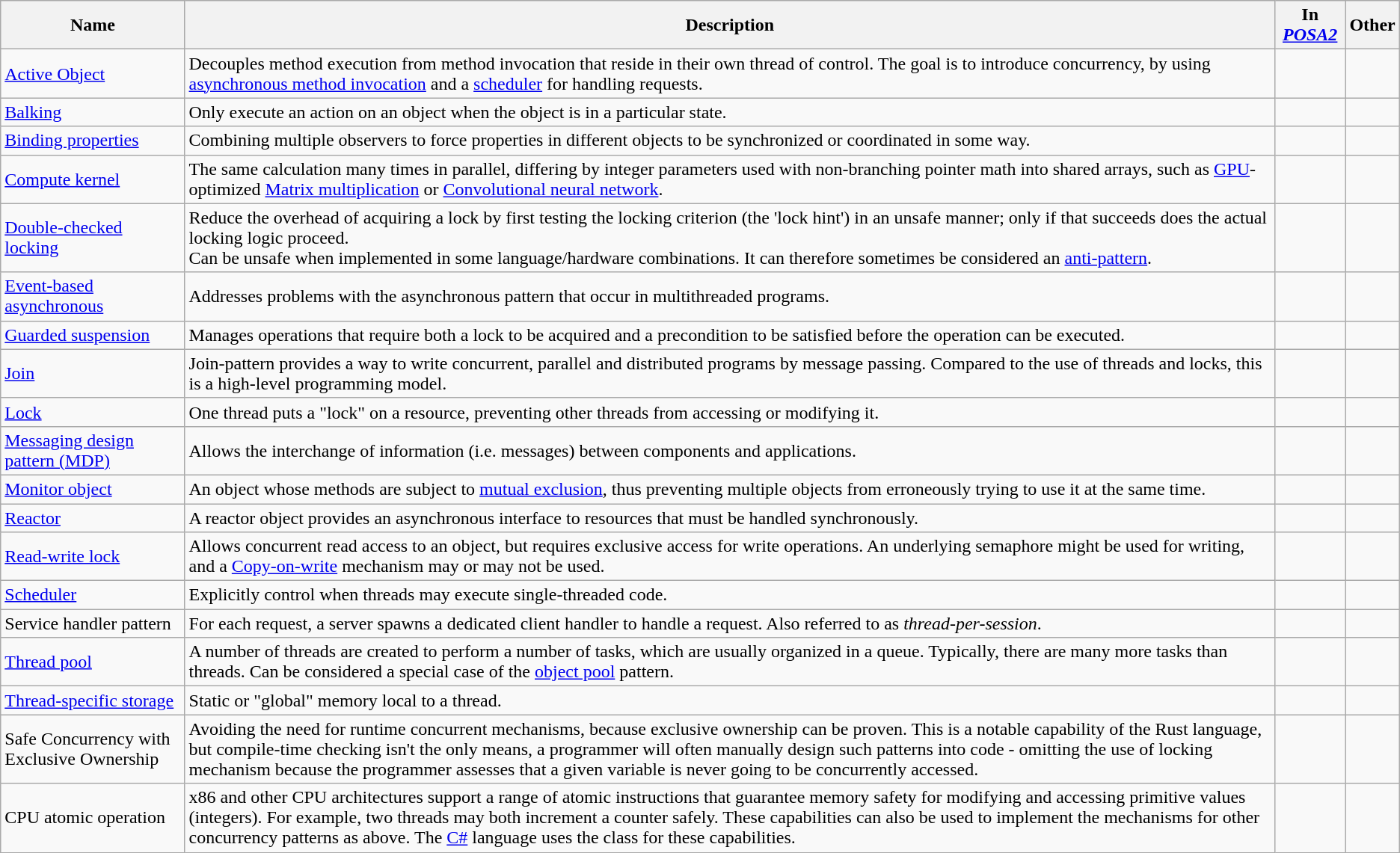<table class="wikitable">
<tr>
<th>Name</th>
<th>Description</th>
<th>In <em><a href='#'>POSA2</a></em></th>
<th>Other</th>
</tr>
<tr>
<td><a href='#'>Active Object</a></td>
<td>Decouples method execution from method invocation that reside in their own thread of control. The goal is to introduce concurrency, by using <a href='#'>asynchronous method invocation</a> and a <a href='#'>scheduler</a> for handling requests.</td>
<td></td>
<td></td>
</tr>
<tr>
<td><a href='#'>Balking</a></td>
<td>Only execute an action on an object when the object is in a particular state.</td>
<td></td>
<td></td>
</tr>
<tr>
<td><a href='#'>Binding properties</a></td>
<td>Combining multiple observers to force properties in different objects to be synchronized or coordinated in some way.</td>
<td></td>
<td></td>
</tr>
<tr>
<td><a href='#'>Compute kernel</a></td>
<td>The same calculation many times in parallel, differing by integer parameters used with non-branching pointer math into shared arrays, such as <a href='#'>GPU</a>-optimized <a href='#'>Matrix multiplication</a> or <a href='#'>Convolutional neural network</a>.</td>
<td></td>
<td></td>
</tr>
<tr>
<td><a href='#'>Double-checked locking</a></td>
<td>Reduce the overhead of acquiring a lock by first testing the locking criterion (the 'lock hint') in an unsafe manner; only if that succeeds does the actual locking logic proceed.<br>Can be unsafe when implemented in some language/hardware combinations. It can therefore sometimes be considered an <a href='#'>anti-pattern</a>.</td>
<td></td>
<td></td>
</tr>
<tr>
<td><a href='#'>Event-based asynchronous</a></td>
<td>Addresses problems with the asynchronous pattern that occur in multithreaded programs.</td>
<td></td>
<td></td>
</tr>
<tr>
<td><a href='#'>Guarded suspension</a></td>
<td>Manages operations that require both a lock to be acquired and a precondition to be satisfied before the operation can be executed.</td>
<td></td>
<td></td>
</tr>
<tr>
<td><a href='#'>Join</a></td>
<td>Join-pattern provides a way to write concurrent, parallel and distributed programs by message passing. Compared to the use of threads and locks, this is a high-level programming model.</td>
<td></td>
<td></td>
</tr>
<tr>
<td><a href='#'>Lock</a></td>
<td>One thread puts a "lock" on a resource, preventing other threads from accessing or modifying it.</td>
<td></td>
<td></td>
</tr>
<tr>
<td><a href='#'>Messaging design pattern (MDP)</a></td>
<td>Allows the interchange of information (i.e. messages) between components and applications.</td>
<td></td>
<td></td>
</tr>
<tr>
<td><a href='#'>Monitor object</a></td>
<td>An object whose methods are subject to <a href='#'>mutual exclusion</a>, thus preventing multiple objects from erroneously trying to use it at the same time.</td>
<td></td>
<td></td>
</tr>
<tr>
<td><a href='#'>Reactor</a></td>
<td>A reactor object provides an asynchronous interface to resources that must be handled synchronously.</td>
<td></td>
<td></td>
</tr>
<tr>
<td><a href='#'>Read-write lock</a></td>
<td>Allows concurrent read access to an object, but requires exclusive access for write operations. An underlying semaphore might be used for writing, and a <a href='#'>Copy-on-write</a> mechanism may or may not be used.</td>
<td></td>
<td></td>
</tr>
<tr>
<td><a href='#'>Scheduler</a></td>
<td>Explicitly control when threads may execute single-threaded code.</td>
<td></td>
<td></td>
</tr>
<tr>
<td>Service handler pattern</td>
<td>For each request, a server spawns a dedicated client handler to handle a request. Also referred to as <em>thread-per-session</em>.</td>
<td></td>
<td></td>
</tr>
<tr>
<td><a href='#'>Thread pool</a></td>
<td>A number of threads are created to perform a number of tasks, which are usually organized in a queue. Typically, there are many more tasks than threads. Can be considered a special case of the <a href='#'>object pool</a> pattern.</td>
<td></td>
<td></td>
</tr>
<tr>
<td><a href='#'>Thread-specific storage</a></td>
<td>Static or "global" memory local to a thread.</td>
<td></td>
<td></td>
</tr>
<tr>
<td>Safe Concurrency with Exclusive Ownership</td>
<td>Avoiding the need for runtime concurrent mechanisms, because exclusive ownership can be proven. This is a notable capability of the Rust language, but compile-time checking isn't the only means, a programmer will often manually design such patterns into code - omitting the use of locking mechanism because the programmer assesses that a given variable is never going to be concurrently accessed.</td>
<td></td>
<td></td>
</tr>
<tr>
<td>CPU atomic operation</td>
<td>x86 and other CPU architectures support a range of atomic instructions that guarantee memory safety for modifying and accessing primitive values (integers). For example, two threads may both increment a counter safely. These capabilities can also be used to implement the mechanisms for other concurrency patterns as above. The <a href='#'>C#</a> language uses the  class for these capabilities.</td>
<td></td>
<td></td>
</tr>
</table>
